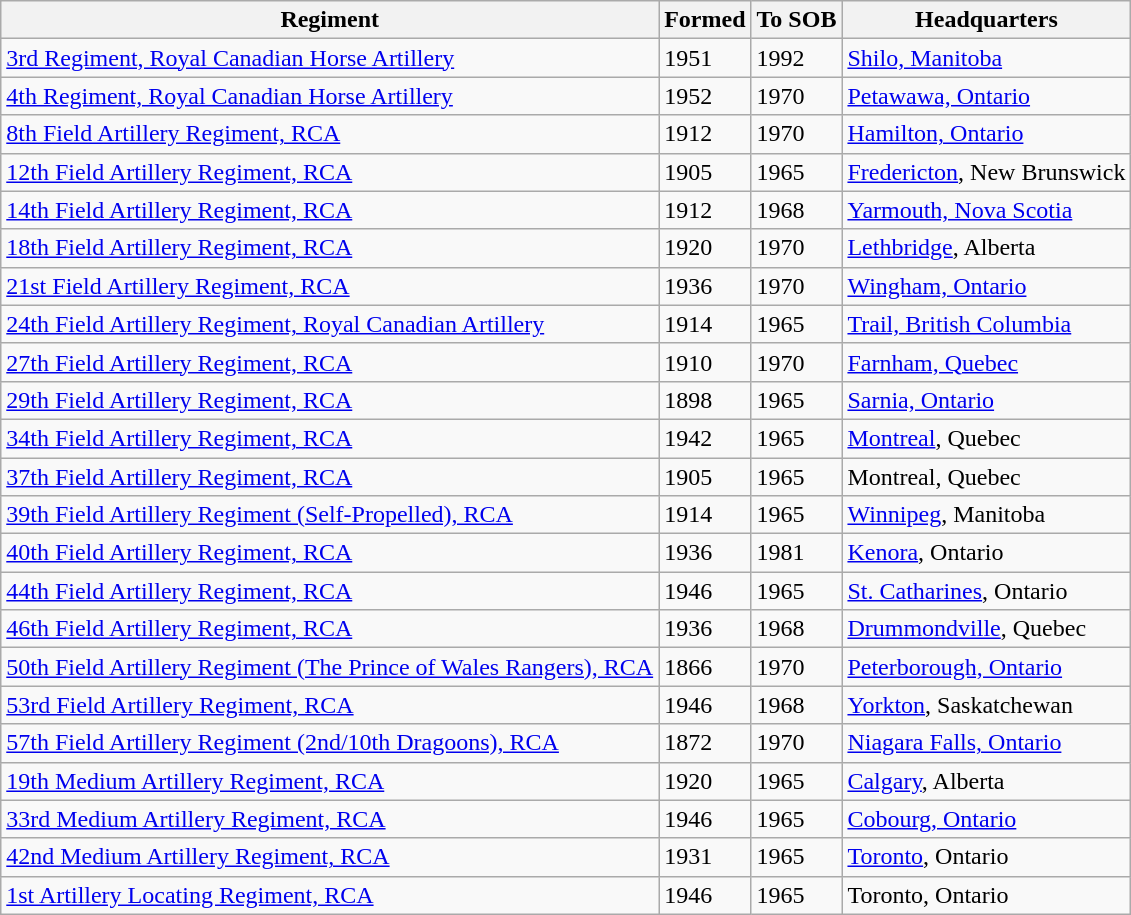<table class="wikitable">
<tr>
<th>Regiment</th>
<th>Formed</th>
<th>To SOB</th>
<th>Headquarters</th>
</tr>
<tr>
<td><a href='#'>3rd Regiment, Royal Canadian Horse Artillery</a></td>
<td>1951</td>
<td>1992</td>
<td><a href='#'>Shilo, Manitoba</a></td>
</tr>
<tr>
<td><a href='#'>4th Regiment, Royal Canadian Horse Artillery</a></td>
<td>1952</td>
<td>1970</td>
<td><a href='#'>Petawawa, Ontario</a></td>
</tr>
<tr>
<td><a href='#'>8th Field Artillery Regiment, RCA</a></td>
<td>1912</td>
<td>1970</td>
<td><a href='#'>Hamilton, Ontario</a></td>
</tr>
<tr>
<td><a href='#'>12th Field Artillery Regiment, RCA</a></td>
<td>1905</td>
<td>1965</td>
<td><a href='#'>Fredericton</a>, New Brunswick</td>
</tr>
<tr>
<td><a href='#'>14th Field Artillery Regiment, RCA</a></td>
<td>1912</td>
<td>1968</td>
<td><a href='#'>Yarmouth, Nova Scotia</a></td>
</tr>
<tr>
<td><a href='#'>18th Field Artillery Regiment, RCA</a></td>
<td>1920</td>
<td>1970</td>
<td><a href='#'>Lethbridge</a>, Alberta</td>
</tr>
<tr>
<td><a href='#'>21st Field Artillery Regiment, RCA</a></td>
<td>1936</td>
<td>1970</td>
<td><a href='#'>Wingham, Ontario</a></td>
</tr>
<tr>
<td><a href='#'>24th Field Artillery Regiment, Royal Canadian Artillery</a></td>
<td>1914</td>
<td>1965</td>
<td><a href='#'>Trail, British Columbia</a></td>
</tr>
<tr>
<td><a href='#'>27th Field Artillery Regiment, RCA</a></td>
<td>1910</td>
<td>1970</td>
<td><a href='#'>Farnham, Quebec</a></td>
</tr>
<tr>
<td><a href='#'>29th Field Artillery Regiment, RCA</a></td>
<td>1898</td>
<td>1965</td>
<td><a href='#'>Sarnia, Ontario</a></td>
</tr>
<tr>
<td><a href='#'>34th Field Artillery Regiment, RCA</a></td>
<td>1942</td>
<td>1965</td>
<td><a href='#'>Montreal</a>, Quebec</td>
</tr>
<tr>
<td><a href='#'>37th Field Artillery Regiment, RCA</a></td>
<td>1905</td>
<td>1965</td>
<td>Montreal, Quebec</td>
</tr>
<tr>
<td><a href='#'>39th Field Artillery Regiment (Self-Propelled), RCA</a></td>
<td>1914</td>
<td>1965</td>
<td><a href='#'>Winnipeg</a>, Manitoba</td>
</tr>
<tr>
<td><a href='#'>40th Field Artillery Regiment, RCA</a></td>
<td>1936</td>
<td>1981</td>
<td><a href='#'>Kenora</a>, Ontario</td>
</tr>
<tr>
<td><a href='#'>44th Field Artillery Regiment, RCA</a></td>
<td>1946</td>
<td>1965</td>
<td><a href='#'>St. Catharines</a>, Ontario</td>
</tr>
<tr>
<td><a href='#'>46th Field Artillery Regiment, RCA</a></td>
<td>1936</td>
<td>1968</td>
<td><a href='#'>Drummondville</a>, Quebec</td>
</tr>
<tr>
<td><a href='#'>50th Field Artillery Regiment (The Prince of Wales Rangers), RCA</a></td>
<td>1866</td>
<td>1970</td>
<td><a href='#'>Peterborough, Ontario</a></td>
</tr>
<tr>
<td><a href='#'>53rd Field Artillery Regiment, RCA</a></td>
<td>1946</td>
<td>1968</td>
<td><a href='#'>Yorkton</a>, Saskatchewan</td>
</tr>
<tr>
<td><a href='#'>57th Field Artillery Regiment (2nd/10th Dragoons), RCA</a></td>
<td>1872</td>
<td>1970</td>
<td><a href='#'>Niagara Falls, Ontario</a></td>
</tr>
<tr>
<td><a href='#'>19th Medium Artillery Regiment, RCA</a></td>
<td>1920</td>
<td>1965</td>
<td><a href='#'>Calgary</a>, Alberta</td>
</tr>
<tr>
<td><a href='#'>33rd Medium Artillery Regiment, RCA</a></td>
<td>1946</td>
<td>1965</td>
<td><a href='#'>Cobourg, Ontario</a></td>
</tr>
<tr>
<td><a href='#'>42nd Medium Artillery Regiment, RCA</a></td>
<td>1931</td>
<td>1965</td>
<td><a href='#'>Toronto</a>, Ontario</td>
</tr>
<tr>
<td><a href='#'>1st Artillery Locating Regiment, RCA</a></td>
<td>1946</td>
<td>1965</td>
<td>Toronto, Ontario</td>
</tr>
</table>
